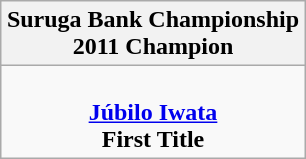<table class="wikitable" style="text-align: center; margin: 0 auto;">
<tr>
<th>Suruga Bank Championship<br>2011 Champion</th>
</tr>
<tr>
<td><br><strong><a href='#'>Júbilo Iwata</a></strong><br><strong>First Title</strong></td>
</tr>
</table>
